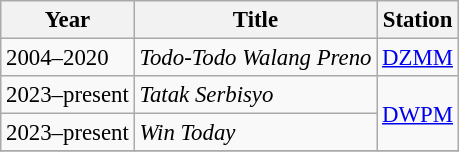<table class="wikitable" style="font-size: 95%;">
<tr>
<th>Year</th>
<th>Title</th>
<th>Station</th>
</tr>
<tr>
<td>2004–2020</td>
<td><em>Todo-Todo Walang Preno</em></td>
<td><a href='#'>DZMM</a></td>
</tr>
<tr>
<td>2023–present</td>
<td><em>Tatak Serbisyo</em></td>
<td rowspan="2"><a href='#'>DWPM</a></td>
</tr>
<tr>
<td>2023–present</td>
<td><em>Win Today</em></td>
</tr>
<tr>
</tr>
</table>
